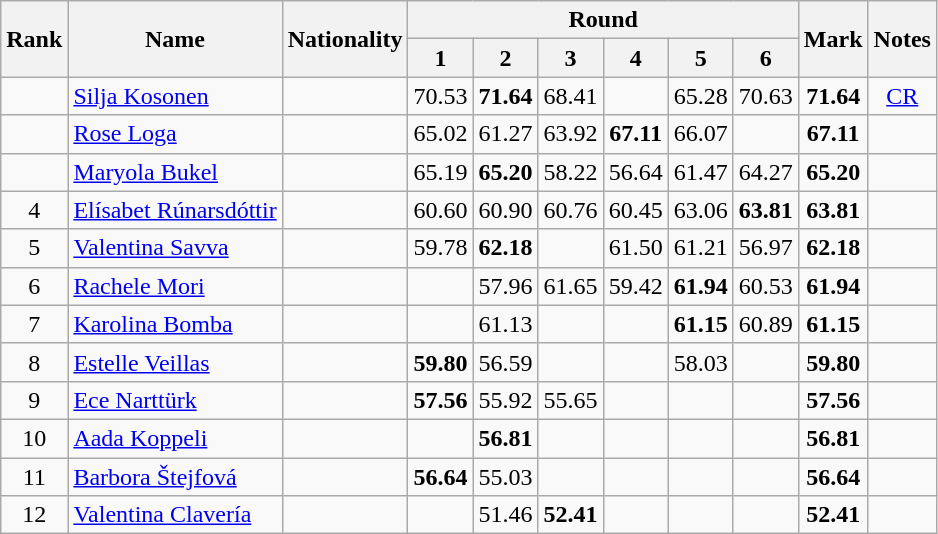<table class="wikitable sortable" style="text-align:center">
<tr>
<th rowspan=2>Rank</th>
<th rowspan=2>Name</th>
<th rowspan=2>Nationality</th>
<th colspan=6>Round</th>
<th rowspan=2>Mark</th>
<th rowspan=2>Notes</th>
</tr>
<tr>
<th>1</th>
<th>2</th>
<th>3</th>
<th>4</th>
<th>5</th>
<th>6</th>
</tr>
<tr>
<td></td>
<td align=left><a href='#'>Silja Kosonen</a></td>
<td align=left></td>
<td>70.53</td>
<td><strong>71.64</strong></td>
<td>68.41</td>
<td></td>
<td>65.28</td>
<td>70.63</td>
<td><strong>71.64</strong></td>
<td><a href='#'>CR</a></td>
</tr>
<tr>
<td></td>
<td align=left><a href='#'>Rose Loga</a></td>
<td align=left></td>
<td>65.02</td>
<td>61.27</td>
<td>63.92</td>
<td><strong>67.11</strong></td>
<td>66.07</td>
<td></td>
<td><strong>67.11</strong></td>
<td></td>
</tr>
<tr>
<td></td>
<td align=left><a href='#'>Maryola Bukel</a></td>
<td align=left></td>
<td>65.19</td>
<td><strong>65.20</strong></td>
<td>58.22</td>
<td>56.64</td>
<td>61.47</td>
<td>64.27</td>
<td><strong>65.20</strong></td>
<td></td>
</tr>
<tr>
<td>4</td>
<td align=left><a href='#'>Elísabet Rúnarsdóttir</a></td>
<td align=left></td>
<td>60.60</td>
<td>60.90</td>
<td>60.76</td>
<td>60.45</td>
<td>63.06</td>
<td><strong>63.81</strong></td>
<td><strong>63.81</strong></td>
<td></td>
</tr>
<tr>
<td>5</td>
<td align=left><a href='#'>Valentina Savva</a></td>
<td align=left></td>
<td>59.78</td>
<td><strong>62.18</strong></td>
<td></td>
<td>61.50</td>
<td>61.21</td>
<td>56.97</td>
<td><strong>62.18</strong></td>
<td></td>
</tr>
<tr>
<td>6</td>
<td align=left><a href='#'>Rachele Mori</a></td>
<td align=left></td>
<td></td>
<td>57.96</td>
<td>61.65</td>
<td>59.42</td>
<td><strong>61.94</strong></td>
<td>60.53</td>
<td><strong>61.94</strong></td>
<td></td>
</tr>
<tr>
<td>7</td>
<td align=left><a href='#'>Karolina Bomba</a></td>
<td align=left></td>
<td></td>
<td>61.13</td>
<td></td>
<td></td>
<td><strong>61.15</strong></td>
<td>60.89</td>
<td><strong>61.15</strong></td>
<td></td>
</tr>
<tr>
<td>8</td>
<td align=left><a href='#'>Estelle Veillas</a></td>
<td align=left></td>
<td><strong>59.80</strong></td>
<td>56.59</td>
<td></td>
<td></td>
<td>58.03</td>
<td></td>
<td><strong>59.80</strong></td>
<td></td>
</tr>
<tr>
<td>9</td>
<td align=left><a href='#'>Ece Narttürk</a></td>
<td align=left></td>
<td><strong>57.56</strong></td>
<td>55.92</td>
<td>55.65</td>
<td></td>
<td></td>
<td></td>
<td><strong>57.56</strong></td>
<td></td>
</tr>
<tr>
<td>10</td>
<td align=left><a href='#'>Aada Koppeli</a></td>
<td align=left></td>
<td></td>
<td><strong>56.81</strong></td>
<td></td>
<td></td>
<td></td>
<td></td>
<td><strong>56.81</strong></td>
<td></td>
</tr>
<tr>
<td>11</td>
<td align=left><a href='#'>Barbora Štejfová</a></td>
<td align=left></td>
<td><strong>56.64</strong></td>
<td>55.03</td>
<td></td>
<td></td>
<td></td>
<td></td>
<td><strong>56.64</strong></td>
<td></td>
</tr>
<tr>
<td>12</td>
<td align=left><a href='#'>Valentina Clavería</a></td>
<td align=left></td>
<td></td>
<td>51.46</td>
<td><strong>52.41</strong></td>
<td></td>
<td></td>
<td></td>
<td><strong>52.41</strong></td>
<td></td>
</tr>
</table>
